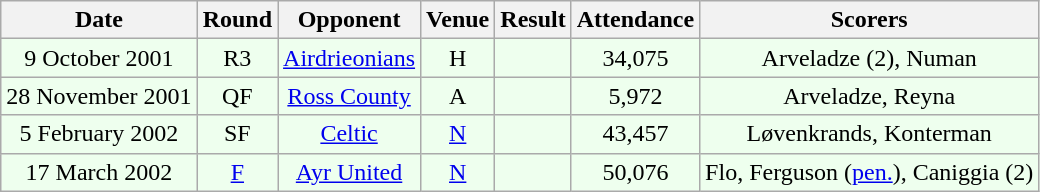<table class="wikitable sortable" style="font-size:100%; text-align:center">
<tr>
<th>Date</th>
<th>Round</th>
<th>Opponent</th>
<th>Venue</th>
<th>Result</th>
<th>Attendance</th>
<th>Scorers</th>
</tr>
<tr bgcolor = "#EEFFEE">
<td>9 October 2001</td>
<td>R3</td>
<td><a href='#'>Airdrieonians</a></td>
<td>H</td>
<td></td>
<td>34,075</td>
<td>Arveladze (2), Numan</td>
</tr>
<tr bgcolor = "#EEFFEE">
<td>28 November 2001</td>
<td>QF</td>
<td><a href='#'>Ross County</a></td>
<td>A</td>
<td></td>
<td>5,972</td>
<td>Arveladze, Reyna</td>
</tr>
<tr bgcolor = "#EEFFEE">
<td>5 February 2002</td>
<td>SF</td>
<td><a href='#'>Celtic</a></td>
<td><a href='#'>N</a></td>
<td></td>
<td>43,457</td>
<td>Løvenkrands, Konterman</td>
</tr>
<tr bgcolor = "#EEFFEE">
<td>17 March 2002</td>
<td><a href='#'>F</a></td>
<td><a href='#'>Ayr United</a></td>
<td><a href='#'>N</a></td>
<td></td>
<td>50,076</td>
<td> Flo, Ferguson (<a href='#'>pen.</a>), Caniggia (2)</td>
</tr>
</table>
